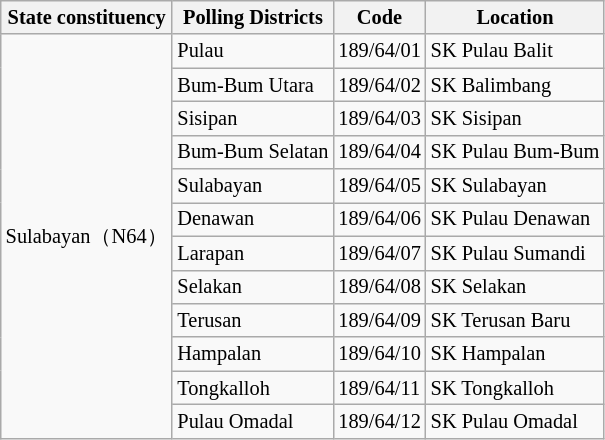<table class="wikitable sortable mw-collapsible" style="white-space:nowrap;font-size:85%">
<tr>
<th>State constituency</th>
<th>Polling Districts</th>
<th>Code</th>
<th>Location</th>
</tr>
<tr>
<td rowspan="12">Sulabayan（N64）</td>
<td>Pulau</td>
<td>189/64/01</td>
<td>SK Pulau Balit</td>
</tr>
<tr>
<td>Bum-Bum Utara</td>
<td>189/64/02</td>
<td>SK Balimbang</td>
</tr>
<tr>
<td>Sisipan</td>
<td>189/64/03</td>
<td>SK Sisipan</td>
</tr>
<tr>
<td>Bum-Bum Selatan</td>
<td>189/64/04</td>
<td>SK Pulau Bum-Bum</td>
</tr>
<tr>
<td>Sulabayan</td>
<td>189/64/05</td>
<td>SK Sulabayan</td>
</tr>
<tr>
<td>Denawan</td>
<td>189/64/06</td>
<td>SK Pulau Denawan</td>
</tr>
<tr>
<td>Larapan</td>
<td>189/64/07</td>
<td>SK Pulau Sumandi</td>
</tr>
<tr>
<td>Selakan</td>
<td>189/64/08</td>
<td>SK Selakan</td>
</tr>
<tr>
<td>Terusan</td>
<td>189/64/09</td>
<td>SK Terusan Baru</td>
</tr>
<tr>
<td>Hampalan</td>
<td>189/64/10</td>
<td>SK Hampalan</td>
</tr>
<tr>
<td>Tongkalloh</td>
<td>189/64/11</td>
<td>SK Tongkalloh</td>
</tr>
<tr>
<td>Pulau Omadal</td>
<td>189/64/12</td>
<td>SK Pulau Omadal</td>
</tr>
</table>
